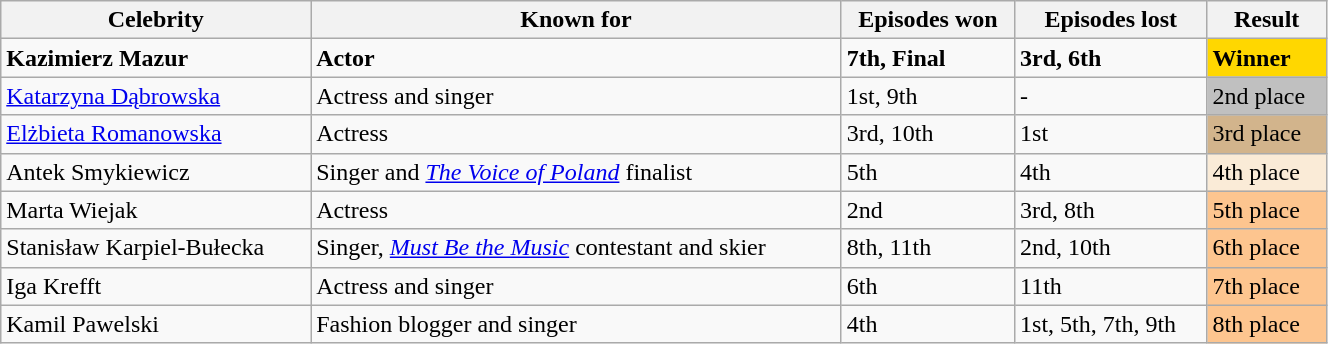<table class="wikitable" style="width:70%;">
<tr>
<th>Celebrity</th>
<th>Known for</th>
<th>Episodes won</th>
<th>Episodes lost</th>
<th>Result</th>
</tr>
<tr>
<td><strong>Kazimierz Mazur</strong></td>
<td><strong>Actor</strong></td>
<td><strong>7th, Final</strong></td>
<td><strong>3rd, 6th</strong></td>
<td style="background:gold;"><strong>Winner</strong></td>
</tr>
<tr>
<td><a href='#'>Katarzyna Dąbrowska</a></td>
<td>Actress and singer</td>
<td>1st, 9th</td>
<td>-</td>
<td style="background:silver;">2nd place</td>
</tr>
<tr>
<td><a href='#'>Elżbieta Romanowska</a></td>
<td>Actress</td>
<td>3rd, 10th</td>
<td>1st</td>
<td style="background:tan;">3rd place</td>
</tr>
<tr>
<td>Antek Smykiewicz</td>
<td>Singer and <em><a href='#'>The Voice of Poland</a></em> finalist</td>
<td>5th</td>
<td>4th</td>
<td style="background:antiquewhite;">4th place</td>
</tr>
<tr>
<td>Marta Wiejak</td>
<td>Actress</td>
<td>2nd</td>
<td>3rd, 8th</td>
<td style="background:#fdc58f;">5th place</td>
</tr>
<tr>
<td>Stanisław Karpiel-Bułecka</td>
<td>Singer, <em><a href='#'>Must Be the Music</a></em> contestant and skier</td>
<td>8th, 11th</td>
<td>2nd, 10th</td>
<td style="background:#fdc58f;">6th place</td>
</tr>
<tr>
<td>Iga Krefft</td>
<td>Actress and singer</td>
<td>6th</td>
<td>11th</td>
<td style="background:#fdc58f;">7th place</td>
</tr>
<tr>
<td>Kamil Pawelski</td>
<td>Fashion blogger and singer</td>
<td>4th</td>
<td>1st, 5th, 7th, 9th</td>
<td style="background:#fdc58f;">8th place</td>
</tr>
</table>
